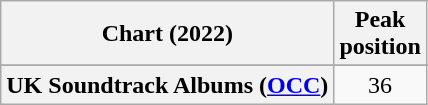<table class="wikitable sortable plainrowheaders" style="text-align:center">
<tr>
<th scope="col">Chart (2022)</th>
<th scope="col">Peak<br>position</th>
</tr>
<tr>
</tr>
<tr>
</tr>
<tr>
</tr>
<tr>
</tr>
<tr>
</tr>
<tr>
</tr>
<tr>
</tr>
<tr>
</tr>
<tr>
</tr>
<tr>
<th scope="row">UK Soundtrack Albums (<a href='#'>OCC</a>)</th>
<td>36</td>
</tr>
</table>
